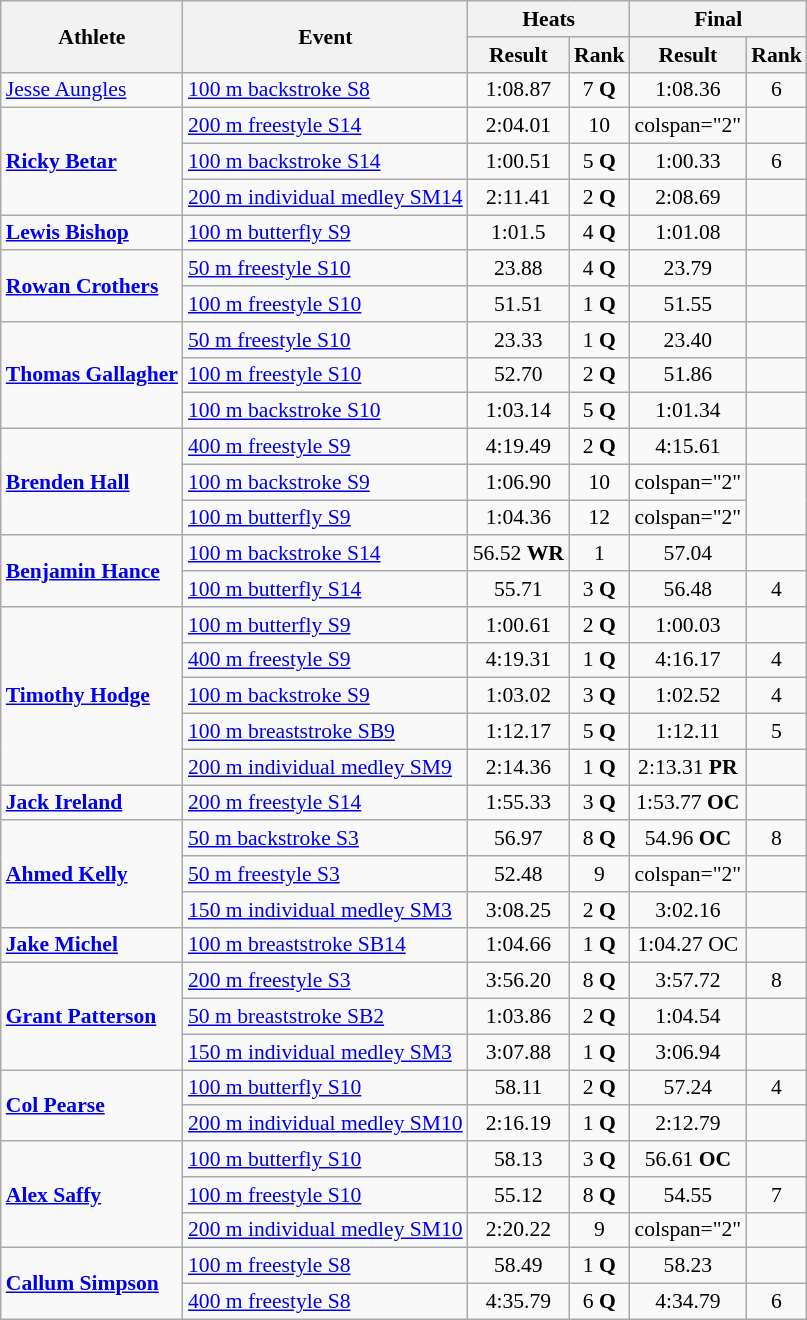<table class=wikitable style="font-size:90%">
<tr>
<th rowspan="2">Athlete</th>
<th rowspan="2">Event</th>
<th colspan="2">Heats</th>
<th colspan="2">Final</th>
</tr>
<tr>
<th>Result</th>
<th>Rank</th>
<th>Result</th>
<th>Rank</th>
</tr>
<tr align=center>
<td align=left><a href='#'>Jesse Aungles</a></td>
<td align=left><a href='#'>100 m backstroke S8</a></td>
<td>1:08.87</td>
<td>7 <strong>Q</strong></td>
<td>1:08.36</td>
<td>6</td>
</tr>
<tr align=center>
<td rowspan=3 align=left><strong><a href='#'>Ricky Betar</a></strong></td>
<td align=left><a href='#'>200 m freestyle S14</a></td>
<td>2:04.01</td>
<td>10</td>
<td>colspan="2" </td>
</tr>
<tr align=center>
<td align=left><a href='#'>100 m backstroke S14</a></td>
<td>1:00.51</td>
<td>5 <strong>Q</strong></td>
<td>1:00.33</td>
<td>6</td>
</tr>
<tr align=center>
<td align=left><a href='#'>200 m individual medley SM14</a></td>
<td>2:11.41</td>
<td>2 <strong>Q</strong></td>
<td>2:08.69</td>
<td></td>
</tr>
<tr align=center>
<td align=left><strong><a href='#'>Lewis Bishop</a></strong></td>
<td align=left><a href='#'>100 m butterfly S9</a></td>
<td>1:01.5</td>
<td>4 <strong>Q</strong></td>
<td>1:01.08</td>
<td></td>
</tr>
<tr align=center>
<td rowspan=2 align=left><strong><a href='#'>Rowan Crothers</a></strong></td>
<td align=left><a href='#'>50 m freestyle S10</a></td>
<td>23.88</td>
<td>4 <strong>Q</strong></td>
<td>23.79</td>
<td></td>
</tr>
<tr align=center>
<td align=left><a href='#'>100 m freestyle S10</a></td>
<td>51.51</td>
<td>1 <strong>Q</strong></td>
<td>51.55</td>
<td></td>
</tr>
<tr align=center>
<td rowspan=3 align=left><strong><a href='#'>Thomas Gallagher</a></strong></td>
<td align=left><a href='#'>50 m freestyle S10</a></td>
<td>23.33</td>
<td>1 <strong>Q</strong></td>
<td>23.40</td>
<td></td>
</tr>
<tr align=center>
<td align=left><a href='#'>100 m freestyle S10</a></td>
<td>52.70</td>
<td>2 <strong>Q</strong></td>
<td>51.86</td>
<td></td>
</tr>
<tr align=center>
<td align=left><a href='#'>100 m backstroke S10</a></td>
<td>1:03.14</td>
<td>5 <strong>Q</strong></td>
<td>1:01.34</td>
<td></td>
</tr>
<tr align=center>
<td rowspan=3 align=left><strong><a href='#'>Brenden Hall</a></strong></td>
<td align=left><a href='#'>400 m freestyle S9</a></td>
<td>4:19.49</td>
<td>2 <strong>Q</strong></td>
<td>4:15.61</td>
<td></td>
</tr>
<tr align=center>
<td align=left><a href='#'>100 m backstroke S9</a></td>
<td>1:06.90</td>
<td>10</td>
<td>colspan="2" </td>
</tr>
<tr align=center>
<td align=left><a href='#'>100 m butterfly S9</a></td>
<td>1:04.36</td>
<td>12</td>
<td>colspan="2" </td>
</tr>
<tr align=center>
<td rowspan=2 align=left><strong><a href='#'>Benjamin Hance</a></strong></td>
<td align=left><a href='#'>100 m backstroke S14</a></td>
<td>56.52 <strong>WR</strong></td>
<td>1</td>
<td>57.04</td>
<td></td>
</tr>
<tr align=center>
<td align=left><a href='#'>100 m butterfly S14</a></td>
<td>55.71</td>
<td>3 <strong>Q</strong></td>
<td>56.48</td>
<td>4</td>
</tr>
<tr align=center>
<td rowspan=5 align=left><strong><a href='#'>Timothy Hodge</a></strong></td>
<td align=left><a href='#'>100 m butterfly S9</a></td>
<td>1:00.61</td>
<td>2 <strong>Q</strong></td>
<td>1:00.03</td>
<td></td>
</tr>
<tr align=center>
<td align=left><a href='#'>400 m freestyle S9</a></td>
<td>4:19.31</td>
<td>1 <strong>Q</strong></td>
<td>4:16.17</td>
<td>4</td>
</tr>
<tr align=center>
<td align=left><a href='#'>100 m backstroke S9</a></td>
<td>1:03.02</td>
<td>3 <strong>Q</strong></td>
<td>1:02.52</td>
<td>4</td>
</tr>
<tr align=center>
<td align=left><a href='#'>100 m breaststroke SB9</a></td>
<td>1:12.17</td>
<td>5 <strong>Q</strong></td>
<td>1:12.11</td>
<td>5</td>
</tr>
<tr align=center>
<td align=left><a href='#'>200 m individual medley SM9</a></td>
<td>2:14.36</td>
<td>1 <strong>Q</strong></td>
<td>2:13.31 <strong>PR</strong></td>
<td></td>
</tr>
<tr align=center>
<td align=left><strong><a href='#'>Jack Ireland</a></strong></td>
<td align=left><a href='#'>200 m freestyle S14</a></td>
<td>1:55.33</td>
<td>3 <strong>Q</strong></td>
<td>1:53.77 <strong>OC</strong></td>
<td></td>
</tr>
<tr align=center>
<td rowspan=3 align=left><strong><a href='#'>Ahmed Kelly</a></strong></td>
<td align=left><a href='#'>50 m backstroke S3</a></td>
<td>56.97</td>
<td>8 <strong>Q</strong></td>
<td>54.96 <strong>OC</strong></td>
<td>8</td>
</tr>
<tr align=center>
<td align=left><a href='#'>50 m freestyle S3</a></td>
<td>52.48</td>
<td>9</td>
<td>colspan="2" </td>
</tr>
<tr align=center>
<td align=left><a href='#'>150 m individual medley SM3</a></td>
<td>3:08.25</td>
<td>2 <strong>Q</strong></td>
<td>3:02.16</td>
<td></td>
</tr>
<tr align=center>
<td align=left><strong><a href='#'>Jake Michel</a></strong></td>
<td align=left><a href='#'>100 m breaststroke SB14</a></td>
<td>1:04.66</td>
<td>1 <strong>Q</strong></td>
<td>1:04.27 OC</td>
<td></td>
</tr>
<tr align=center>
<td rowspan=3 align=left><strong><a href='#'>Grant Patterson</a></strong></td>
<td align=left><a href='#'>200 m freestyle S3</a></td>
<td>3:56.20</td>
<td>8 <strong>Q</strong></td>
<td>3:57.72</td>
<td>8</td>
</tr>
<tr align=center>
<td align=left><a href='#'>50 m breaststroke SB2</a></td>
<td>1:03.86</td>
<td>2 <strong>Q</strong></td>
<td>1:04.54</td>
<td></td>
</tr>
<tr align=center>
<td align=left><a href='#'>150 m individual medley SM3</a></td>
<td>3:07.88</td>
<td>1 <strong>Q</strong></td>
<td>3:06.94</td>
<td></td>
</tr>
<tr align=center>
<td rowspan=2 align=left><strong><a href='#'>Col Pearse</a></strong></td>
<td align=left><a href='#'>100 m butterfly S10</a></td>
<td>58.11</td>
<td>2 <strong>Q</strong></td>
<td>57.24</td>
<td>4</td>
</tr>
<tr align=center>
<td align=left><a href='#'>200 m individual medley SM10</a></td>
<td>2:16.19</td>
<td>1 <strong>Q</strong></td>
<td>2:12.79</td>
<td></td>
</tr>
<tr align=center>
<td rowspan=3 align=left><strong><a href='#'>Alex Saffy</a></strong></td>
<td align=left><a href='#'>100 m butterfly S10</a></td>
<td>58.13</td>
<td>3 <strong>Q</strong></td>
<td>56.61 <strong>OC</strong></td>
<td></td>
</tr>
<tr align=center>
<td align=left><a href='#'>100 m freestyle S10</a></td>
<td>55.12</td>
<td>8 <strong>Q</strong></td>
<td>54.55</td>
<td>7</td>
</tr>
<tr align=center>
<td align=left><a href='#'>200 m individual medley SM10</a></td>
<td>2:20.22</td>
<td>9</td>
<td>colspan="2" </td>
</tr>
<tr align=center>
<td align=left rowspan=2><strong> <a href='#'>Callum Simpson</a></strong></td>
<td align=left><a href='#'>100 m freestyle S8</a></td>
<td>58.49</td>
<td>1 <strong>Q</strong></td>
<td>58.23</td>
<td></td>
</tr>
<tr align=center>
<td align=left><a href='#'>400 m freestyle S8</a></td>
<td>4:35.79</td>
<td>6 <strong>Q</strong></td>
<td>4:34.79</td>
<td>6</td>
</tr>
</table>
